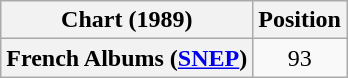<table class="wikitable sortable plainrowheaders">
<tr>
<th scope="col">Chart (1989)</th>
<th scope="col">Position</th>
</tr>
<tr>
<th scope="row">French Albums (<a href='#'>SNEP</a>)</th>
<td align="center">93</td>
</tr>
</table>
